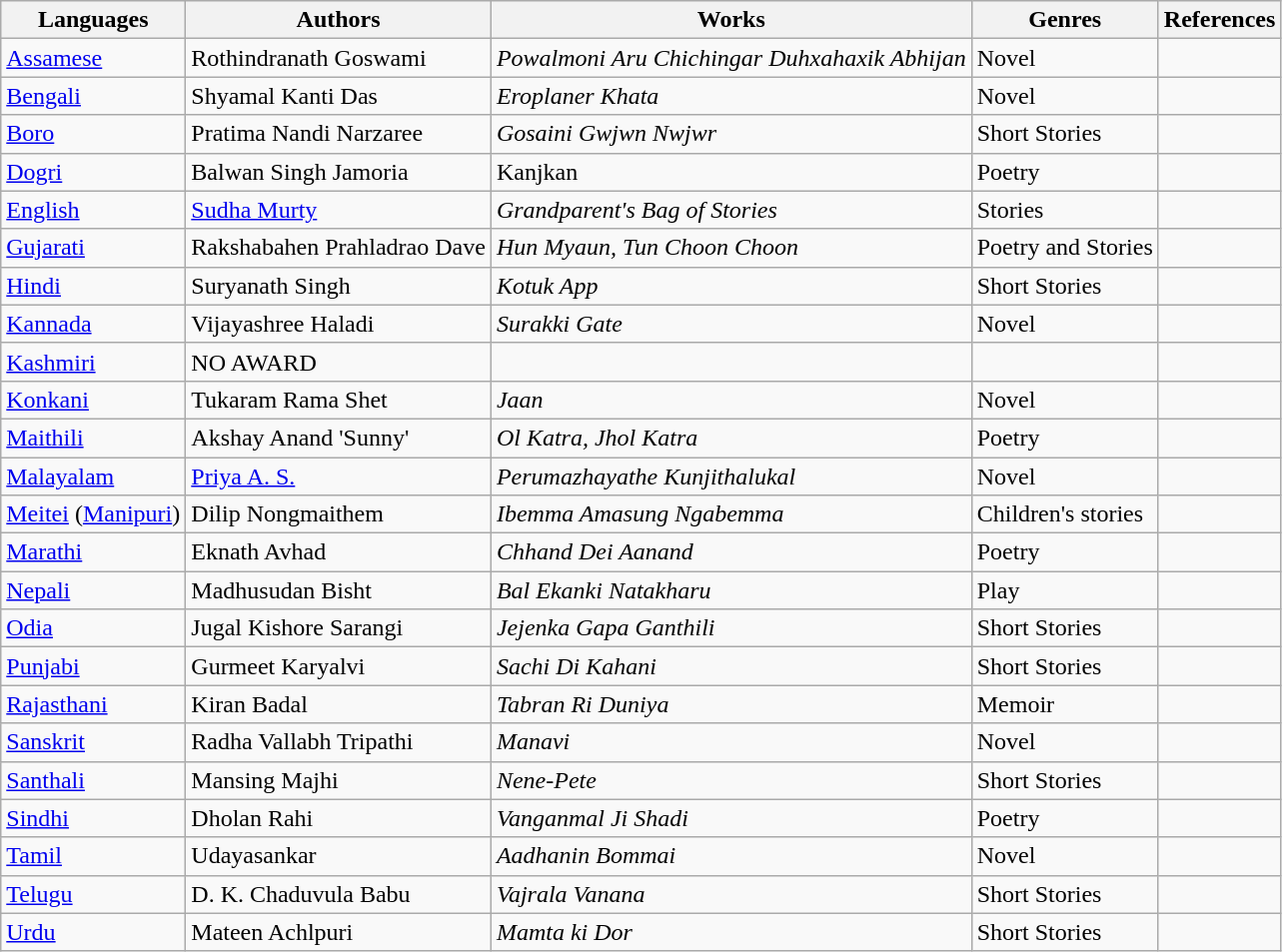<table class="wikitable sortable">
<tr>
<th>Languages</th>
<th>Authors</th>
<th>Works</th>
<th>Genres</th>
<th class="unsortable">References</th>
</tr>
<tr>
<td><a href='#'>Assamese</a></td>
<td>Rothindranath Goswami</td>
<td><em>Powalmoni Aru Chichingar Duhxahaxik Abhijan</em></td>
<td>Novel</td>
<td></td>
</tr>
<tr>
<td><a href='#'>Bengali</a></td>
<td>Shyamal Kanti Das</td>
<td><em>Eroplaner Khata</em></td>
<td>Novel</td>
<td></td>
</tr>
<tr>
<td><a href='#'>Boro</a></td>
<td>Pratima Nandi Narzaree</td>
<td><em>Gosaini Gwjwn Nwjwr</em></td>
<td>Short Stories</td>
<td></td>
</tr>
<tr>
<td><a href='#'>Dogri</a></td>
<td>Balwan Singh Jamoria</td>
<td>Kanjkan</td>
<td>Poetry</td>
<td></td>
</tr>
<tr>
<td><a href='#'>English</a></td>
<td><a href='#'>Sudha Murty</a></td>
<td><em>Grandparent's Bag of Stories</em></td>
<td>Stories</td>
<td></td>
</tr>
<tr>
<td><a href='#'>Gujarati</a></td>
<td>Rakshabahen Prahladrao Dave</td>
<td><em>Hun Myaun, Tun Choon Choon</em></td>
<td>Poetry and Stories</td>
<td></td>
</tr>
<tr>
<td><a href='#'>Hindi</a></td>
<td>Suryanath Singh</td>
<td><em>Kotuk App</em></td>
<td>Short Stories</td>
<td></td>
</tr>
<tr>
<td><a href='#'>Kannada</a></td>
<td>Vijayashree Haladi</td>
<td><em>Surakki Gate</em></td>
<td>Novel</td>
<td></td>
</tr>
<tr>
<td><a href='#'>Kashmiri</a></td>
<td>NO AWARD</td>
<td></td>
<td></td>
<td></td>
</tr>
<tr>
<td><a href='#'>Konkani</a></td>
<td>Tukaram Rama Shet</td>
<td><em>Jaan</em></td>
<td>Novel</td>
<td></td>
</tr>
<tr>
<td><a href='#'>Maithili</a></td>
<td>Akshay Anand 'Sunny'</td>
<td><em>Ol Katra, Jhol Katra</em></td>
<td>Poetry</td>
<td></td>
</tr>
<tr>
<td><a href='#'>Malayalam</a></td>
<td><a href='#'>Priya A. S.</a></td>
<td><em>Perumazhayathe Kunjithalukal</em></td>
<td>Novel</td>
<td></td>
</tr>
<tr>
<td><a href='#'>Meitei</a> (<a href='#'>Manipuri</a>)</td>
<td>Dilip Nongmaithem</td>
<td><em>Ibemma Amasung Ngabemma</em></td>
<td>Children's stories</td>
<td></td>
</tr>
<tr>
<td><a href='#'>Marathi</a></td>
<td>Eknath Avhad</td>
<td><em>Chhand Dei Aanand</em></td>
<td>Poetry</td>
<td></td>
</tr>
<tr>
<td><a href='#'>Nepali</a></td>
<td>Madhusudan Bisht</td>
<td><em>Bal Ekanki Natakharu</em></td>
<td>Play</td>
<td></td>
</tr>
<tr>
<td><a href='#'>Odia</a></td>
<td>Jugal Kishore Sarangi</td>
<td><em>Jejenka Gapa Ganthili</em></td>
<td>Short Stories</td>
<td></td>
</tr>
<tr>
<td><a href='#'>Punjabi</a></td>
<td>Gurmeet Karyalvi</td>
<td><em>Sachi Di Kahani</em></td>
<td>Short Stories</td>
<td></td>
</tr>
<tr>
<td><a href='#'>Rajasthani</a></td>
<td>Kiran Badal</td>
<td><em>Tabran Ri Duniya</em></td>
<td>Memoir</td>
<td></td>
</tr>
<tr>
<td><a href='#'>Sanskrit</a></td>
<td>Radha Vallabh Tripathi</td>
<td><em>Manavi</em></td>
<td>Novel</td>
<td></td>
</tr>
<tr>
<td><a href='#'>Santhali</a></td>
<td>Mansing Majhi</td>
<td><em>Nene-Pete</em></td>
<td>Short Stories</td>
<td></td>
</tr>
<tr>
<td><a href='#'>Sindhi</a></td>
<td>Dholan Rahi</td>
<td><em>Vanganmal Ji Shadi</em></td>
<td>Poetry</td>
<td></td>
</tr>
<tr>
<td><a href='#'>Tamil</a></td>
<td>Udayasankar</td>
<td><em>Aadhanin Bommai</em></td>
<td>Novel</td>
<td></td>
</tr>
<tr>
<td><a href='#'>Telugu</a></td>
<td>D. K. Chaduvula Babu</td>
<td><em>Vajrala Vanana</em></td>
<td>Short Stories</td>
<td></td>
</tr>
<tr>
<td><a href='#'>Urdu</a></td>
<td>Mateen Achlpuri</td>
<td><em>Mamta ki Dor</em></td>
<td>Short Stories</td>
<td></td>
</tr>
</table>
